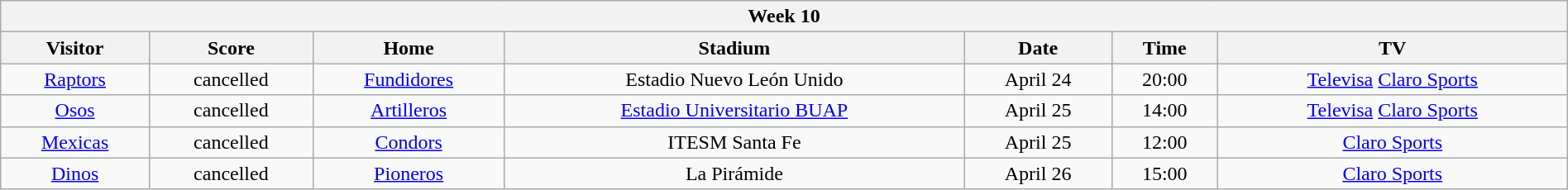<table class="wikitable mw-collapsible mw-collapsed" style="width:100%;">
<tr>
<th colspan="8">Week 10</th>
</tr>
<tr>
<th>Visitor</th>
<th>Score</th>
<th>Home</th>
<th>Stadium</th>
<th>Date</th>
<th>Time</th>
<th>TV</th>
</tr>
<tr align="center">
<td><a href='#'>Raptors</a></td>
<td>cancelled</td>
<td><a href='#'>Fundidores</a></td>
<td>Estadio Nuevo León Unido</td>
<td>April 24</td>
<td>20:00</td>
<td><a href='#'>Televisa</a> <a href='#'>Claro Sports</a></td>
</tr>
<tr align="center">
<td><a href='#'>Osos</a></td>
<td>cancelled</td>
<td><a href='#'>Artilleros</a></td>
<td><a href='#'>Estadio Universitario BUAP</a></td>
<td>April 25</td>
<td>14:00</td>
<td><a href='#'>Televisa</a> <a href='#'>Claro Sports</a></td>
</tr>
<tr align="center">
<td><a href='#'>Mexicas</a></td>
<td>cancelled</td>
<td><a href='#'>Condors</a></td>
<td>ITESM Santa Fe</td>
<td>April 25</td>
<td>12:00</td>
<td><a href='#'>Claro Sports</a></td>
</tr>
<tr align="center">
<td><a href='#'>Dinos</a></td>
<td>cancelled</td>
<td><a href='#'>Pioneros</a></td>
<td>La Pirámide</td>
<td>April 26</td>
<td>15:00</td>
<td><a href='#'>Claro Sports</a></td>
</tr>
</table>
